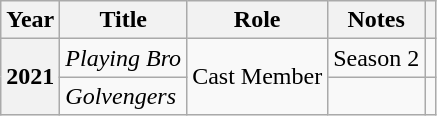<table class="wikitable sortable plainrowheaders">
<tr>
<th scope="col">Year</th>
<th scope="col">Title</th>
<th scope="col">Role</th>
<th scope="col">Notes</th>
<th scope="col" class="unsortable"></th>
</tr>
<tr>
<th scope="row" rowspan="4">2021</th>
<td><em>Playing Bro</em></td>
<td rowspan="2">Cast Member</td>
<td>Season 2</td>
<td></td>
</tr>
<tr>
<td><em>Golvengers</em></td>
<td></td>
<td></td>
</tr>
</table>
